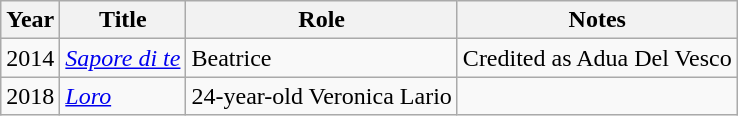<table class="wikitable">
<tr>
<th>Year</th>
<th>Title</th>
<th>Role</th>
<th>Notes</th>
</tr>
<tr>
<td>2014</td>
<td><em><a href='#'>Sapore di te</a></em></td>
<td>Beatrice</td>
<td>Credited as Adua Del Vesco</td>
</tr>
<tr>
<td>2018</td>
<td><em><a href='#'>Loro</a></em></td>
<td>24-year-old Veronica Lario</td>
<td></td>
</tr>
</table>
